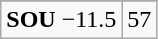<table class="wikitable">
<tr align="center">
</tr>
<tr align="center">
<td><strong>SOU</strong> −11.5</td>
<td>57</td>
</tr>
</table>
